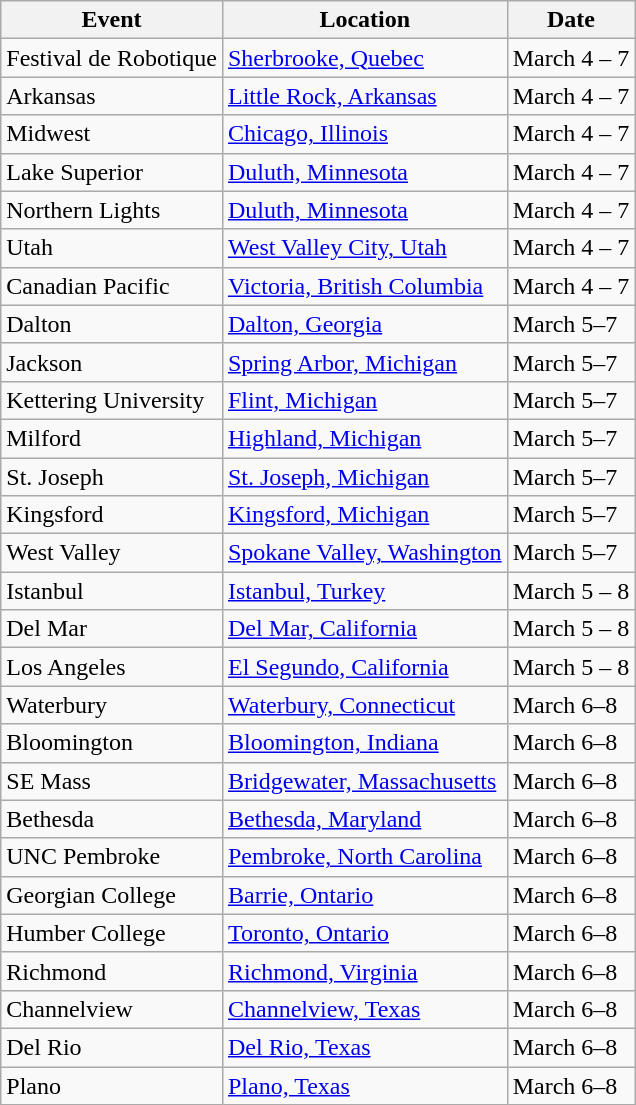<table class="wikitable mw-collapsible">
<tr>
<th>Event</th>
<th>Location</th>
<th>Date</th>
</tr>
<tr>
<td>Festival de Robotique</td>
<td><a href='#'>Sherbrooke, Quebec</a></td>
<td>March 4 – 7</td>
</tr>
<tr>
<td>Arkansas</td>
<td><a href='#'>Little Rock, Arkansas</a></td>
<td>March 4 – 7</td>
</tr>
<tr>
<td>Midwest</td>
<td><a href='#'>Chicago, Illinois</a></td>
<td>March 4 – 7</td>
</tr>
<tr>
<td>Lake Superior</td>
<td><a href='#'>Duluth, Minnesota</a></td>
<td>March 4 – 7</td>
</tr>
<tr>
<td>Northern Lights</td>
<td><a href='#'>Duluth, Minnesota</a></td>
<td>March 4 – 7</td>
</tr>
<tr>
<td>Utah</td>
<td><a href='#'>West Valley City, Utah</a></td>
<td>March 4 – 7</td>
</tr>
<tr>
<td>Canadian Pacific</td>
<td><a href='#'>Victoria, British Columbia</a></td>
<td>March 4 – 7</td>
</tr>
<tr>
<td>Dalton</td>
<td><a href='#'>Dalton, Georgia</a></td>
<td>March 5–7</td>
</tr>
<tr>
<td>Jackson</td>
<td><a href='#'>Spring Arbor, Michigan</a></td>
<td>March 5–7</td>
</tr>
<tr>
<td>Kettering University</td>
<td><a href='#'>Flint, Michigan</a></td>
<td>March 5–7</td>
</tr>
<tr>
<td>Milford</td>
<td><a href='#'>Highland, Michigan</a></td>
<td>March 5–7</td>
</tr>
<tr>
<td>St. Joseph</td>
<td><a href='#'>St. Joseph, Michigan</a></td>
<td>March 5–7</td>
</tr>
<tr>
<td>Kingsford</td>
<td><a href='#'>Kingsford, Michigan</a></td>
<td>March 5–7</td>
</tr>
<tr>
<td>West Valley</td>
<td><a href='#'>Spokane Valley, Washington</a></td>
<td>March 5–7</td>
</tr>
<tr>
<td>Istanbul</td>
<td><a href='#'>Istanbul, Turkey</a></td>
<td>March 5 – 8</td>
</tr>
<tr>
<td>Del Mar</td>
<td><a href='#'>Del Mar, California</a></td>
<td>March 5 – 8</td>
</tr>
<tr>
<td>Los Angeles</td>
<td><a href='#'>El Segundo, California</a></td>
<td>March 5 – 8</td>
</tr>
<tr>
<td>Waterbury</td>
<td><a href='#'>Waterbury, Connecticut</a></td>
<td>March 6–8</td>
</tr>
<tr>
<td>Bloomington</td>
<td><a href='#'>Bloomington, Indiana</a></td>
<td>March 6–8</td>
</tr>
<tr>
<td>SE Mass</td>
<td><a href='#'>Bridgewater, Massachusetts</a></td>
<td>March 6–8</td>
</tr>
<tr>
<td>Bethesda</td>
<td><a href='#'>Bethesda, Maryland</a></td>
<td>March 6–8</td>
</tr>
<tr>
<td>UNC Pembroke</td>
<td><a href='#'>Pembroke, North Carolina</a></td>
<td>March 6–8</td>
</tr>
<tr>
<td>Georgian College</td>
<td><a href='#'>Barrie, Ontario</a></td>
<td>March 6–8</td>
</tr>
<tr>
<td>Humber College</td>
<td><a href='#'>Toronto, Ontario</a></td>
<td>March 6–8</td>
</tr>
<tr>
<td>Richmond</td>
<td><a href='#'>Richmond, Virginia</a></td>
<td>March 6–8</td>
</tr>
<tr>
<td>Channelview</td>
<td><a href='#'>Channelview, Texas</a></td>
<td>March 6–8</td>
</tr>
<tr>
<td>Del Rio</td>
<td><a href='#'>Del Rio, Texas</a></td>
<td>March 6–8</td>
</tr>
<tr>
<td>Plano</td>
<td><a href='#'>Plano, Texas</a></td>
<td>March 6–8</td>
</tr>
</table>
